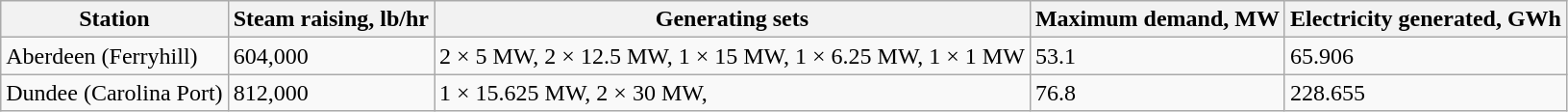<table class="wikitable">
<tr>
<th>Station</th>
<th>Steam raising,  lb/hr</th>
<th>Generating  sets</th>
<th>Maximum  demand, MW</th>
<th>Electricity  generated, GWh</th>
</tr>
<tr>
<td>Aberdeen (Ferryhill)</td>
<td>604,000</td>
<td>2 ×  5 MW, 2 ×  12.5 MW, 1 × 15 MW, 1 × 6.25 MW, 1 × 1 MW</td>
<td>53.1</td>
<td>65.906</td>
</tr>
<tr>
<td>Dundee (Carolina  Port)</td>
<td>812,000</td>
<td>1 × 15.625  MW, 2 × 30 MW,</td>
<td>76.8</td>
<td>228.655</td>
</tr>
</table>
